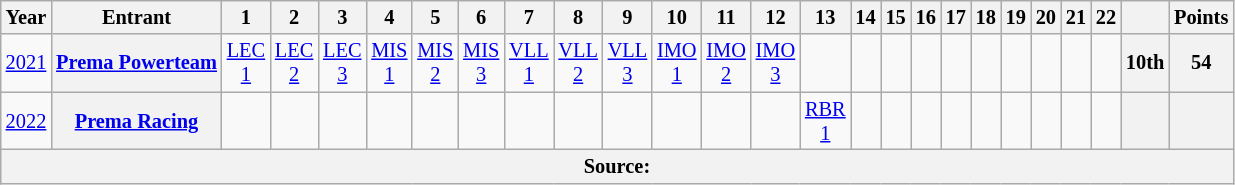<table class="wikitable" style="text-align:center; font-size:85%;">
<tr>
<th>Year</th>
<th>Entrant</th>
<th>1</th>
<th>2</th>
<th>3</th>
<th>4</th>
<th>5</th>
<th>6</th>
<th>7</th>
<th>8</th>
<th>9</th>
<th>10</th>
<th>11</th>
<th>12</th>
<th>13</th>
<th>14</th>
<th>15</th>
<th>16</th>
<th>17</th>
<th>18</th>
<th>19</th>
<th>20</th>
<th>21</th>
<th>22</th>
<th></th>
<th>Points</th>
</tr>
<tr>
<td id=2021R><a href='#'>2021</a></td>
<th nowrap><a href='#'>Prema Powerteam</a></th>
<td><a href='#'>LEC<br>1</a></td>
<td><a href='#'>LEC<br>2</a></td>
<td><a href='#'>LEC<br>3</a></td>
<td><a href='#'>MIS<br>1</a></td>
<td><a href='#'>MIS<br>2</a></td>
<td><a href='#'>MIS<br>3</a></td>
<td><a href='#'>VLL<br>1</a></td>
<td><a href='#'>VLL<br>2</a></td>
<td><a href='#'>VLL<br>3</a></td>
<td><a href='#'>IMO<br>1</a></td>
<td><a href='#'>IMO<br>2</a></td>
<td><a href='#'>IMO<br>3</a></td>
<td></td>
<td></td>
<td></td>
<td></td>
<td></td>
<td></td>
<td></td>
<td></td>
<td></td>
<td></td>
<th>10th</th>
<th>54</th>
</tr>
<tr>
<td id=2022F><a href='#'>2022</a></td>
<th nowrap><a href='#'>Prema Racing</a></th>
<td></td>
<td></td>
<td></td>
<td></td>
<td></td>
<td></td>
<td></td>
<td></td>
<td></td>
<td></td>
<td></td>
<td></td>
<td><a href='#'>RBR<br>1</a></td>
<td></td>
<td></td>
<td></td>
<td></td>
<td></td>
<td></td>
<td></td>
<td></td>
<td></td>
<th></th>
<th></th>
</tr>
<tr>
<th colspan="100">Source:</th>
</tr>
</table>
